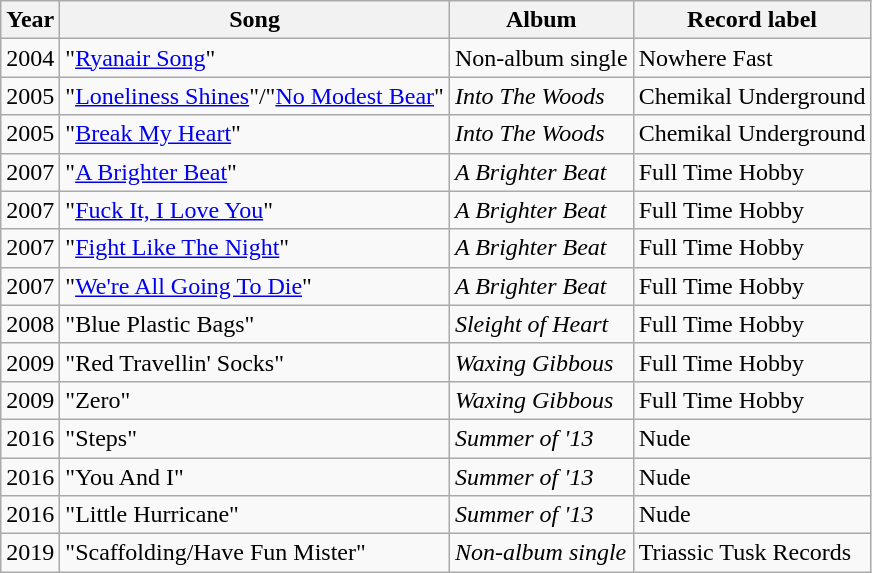<table class="wikitable">
<tr>
<th>Year</th>
<th>Song</th>
<th>Album</th>
<th>Record label</th>
</tr>
<tr>
<td>2004</td>
<td>"<a href='#'>Ryanair Song</a>"</td>
<td>Non-album single</td>
<td>Nowhere Fast</td>
</tr>
<tr>
<td>2005</td>
<td>"<a href='#'>Loneliness Shines</a>"/"<a href='#'>No Modest Bear</a>"</td>
<td><em>Into The Woods</em></td>
<td>Chemikal Underground</td>
</tr>
<tr>
<td>2005</td>
<td>"<a href='#'>Break My Heart</a>"</td>
<td><em>Into The Woods</em></td>
<td>Chemikal Underground</td>
</tr>
<tr>
<td>2007</td>
<td>"<a href='#'>A Brighter Beat</a>"</td>
<td><em>A Brighter Beat</em></td>
<td>Full Time Hobby</td>
</tr>
<tr>
<td>2007</td>
<td>"<a href='#'>Fuck It, I Love You</a>"</td>
<td><em>A Brighter Beat</em></td>
<td>Full Time Hobby</td>
</tr>
<tr>
<td>2007</td>
<td>"<a href='#'>Fight Like The Night</a>"</td>
<td><em>A Brighter Beat</em></td>
<td>Full Time Hobby</td>
</tr>
<tr>
<td>2007</td>
<td>"<a href='#'>We're All Going To Die</a>"</td>
<td><em>A Brighter Beat</em></td>
<td>Full Time Hobby</td>
</tr>
<tr>
<td>2008</td>
<td>"Blue Plastic Bags"</td>
<td><em>Sleight of Heart</em></td>
<td>Full Time Hobby</td>
</tr>
<tr>
<td>2009</td>
<td>"Red Travellin' Socks"</td>
<td><em>Waxing Gibbous</em></td>
<td>Full Time Hobby</td>
</tr>
<tr>
<td>2009</td>
<td>"Zero"</td>
<td><em>Waxing Gibbous</em></td>
<td>Full Time Hobby</td>
</tr>
<tr>
<td>2016</td>
<td>"Steps"</td>
<td><em>Summer of '13</em></td>
<td>Nude</td>
</tr>
<tr>
<td>2016</td>
<td>"You And I"</td>
<td><em>Summer of '13</em></td>
<td>Nude</td>
</tr>
<tr>
<td>2016</td>
<td>"Little Hurricane"</td>
<td><em>Summer of '13</em></td>
<td>Nude</td>
</tr>
<tr>
<td>2019</td>
<td>"Scaffolding/Have Fun Mister"</td>
<td><em>Non-album single</em></td>
<td>Triassic Tusk Records</td>
</tr>
</table>
